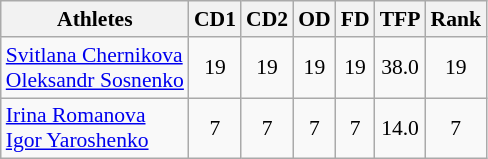<table class="wikitable" border="1" style="font-size:90%">
<tr>
<th>Athletes</th>
<th>CD1</th>
<th>CD2</th>
<th>OD</th>
<th>FD</th>
<th>TFP</th>
<th>Rank</th>
</tr>
<tr align=center>
<td align=left><a href='#'>Svitlana Chernikova</a><br><a href='#'>Oleksandr Sosnenko</a></td>
<td>19</td>
<td>19</td>
<td>19</td>
<td>19</td>
<td>38.0</td>
<td>19</td>
</tr>
<tr align=center>
<td align=left><a href='#'>Irina Romanova</a><br><a href='#'>Igor Yaroshenko</a></td>
<td>7</td>
<td>7</td>
<td>7</td>
<td>7</td>
<td>14.0</td>
<td>7</td>
</tr>
</table>
